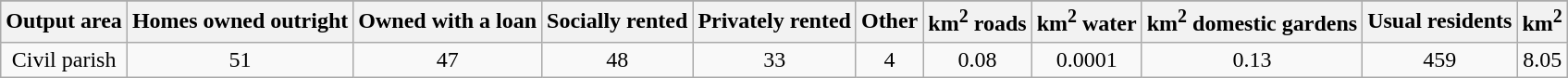<table class="wikitable">
<tr>
</tr>
<tr>
<th>Output area</th>
<th>Homes owned outright</th>
<th>Owned with a loan</th>
<th>Socially rented</th>
<th>Privately rented</th>
<th>Other</th>
<th>km<sup>2</sup> roads</th>
<th>km<sup>2</sup> water</th>
<th>km<sup>2</sup> domestic gardens</th>
<th>Usual residents</th>
<th>km<sup>2</sup></th>
</tr>
<tr align=center>
<td>Civil parish</td>
<td>51</td>
<td>47</td>
<td>48</td>
<td>33</td>
<td>4</td>
<td>0.08</td>
<td>0.0001</td>
<td>0.13</td>
<td>459</td>
<td>8.05</td>
</tr>
</table>
